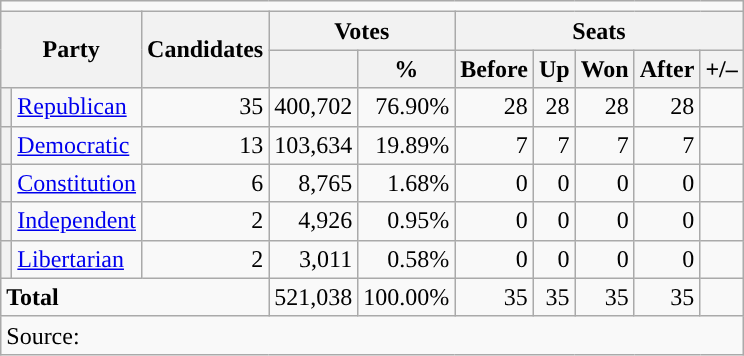<table class="wikitable">
<tr>
<td colspan=15 align=center></td>
</tr>
<tr>
<th rowspan="2" colspan="2">Party</th>
<th rowspan="2">Candidates</th>
<th colspan="2">Votes</th>
<th colspan="5">Seats</th>
</tr>
<tr>
<th></th>
<th>%</th>
<th>Before</th>
<th>Up</th>
<th>Won</th>
<th>After</th>
<th>+/–</th>
</tr>
<tr>
<th style="background-color:"></th>
<td><a href='#'>Republican</a></td>
<td align="right">35</td>
<td align="right">400,702</td>
<td align="right">76.90%</td>
<td align="right">28</td>
<td align="right">28</td>
<td align="right">28</td>
<td align="right">28</td>
<td align="right"></td>
</tr>
<tr>
<th style="background-color:"></th>
<td><a href='#'>Democratic</a></td>
<td align="right">13</td>
<td align="right">103,634</td>
<td align="right">19.89%</td>
<td align="right">7</td>
<td align="right">7</td>
<td align="right">7</td>
<td align="right">7</td>
<td align="right"></td>
</tr>
<tr>
<th style="background-color:"></th>
<td><a href='#'>Constitution</a></td>
<td align="right">6</td>
<td align="right">8,765</td>
<td align="right">1.68%</td>
<td align="right">0</td>
<td align="right">0</td>
<td align="right">0</td>
<td align="right">0</td>
<td align="right"></td>
</tr>
<tr>
<th style="background-color:"></th>
<td><a href='#'>Independent</a></td>
<td align="right">2</td>
<td align="right">4,926</td>
<td align="right">0.95%</td>
<td align="right">0</td>
<td align="right">0</td>
<td align="right">0</td>
<td align="right">0</td>
<td align="right"></td>
</tr>
<tr>
<th style="background-color:"></th>
<td><a href='#'>Libertarian</a></td>
<td align="right">2</td>
<td align="right">3,011</td>
<td align="right">0.58%</td>
<td align="right">0</td>
<td align="right">0</td>
<td align="right">0</td>
<td align="right">0</td>
<td align="right"></td>
</tr>
<tr>
<td colspan="3" align="left"><strong>Total</strong></td>
<td align="right">521,038</td>
<td align="right">100.00%</td>
<td align="right">35</td>
<td align="right">35</td>
<td align="right">35</td>
<td align="right">35</td>
<td align="right"></td>
</tr>
<tr>
<td colspan="10">Source: </td>
</tr>
</table>
